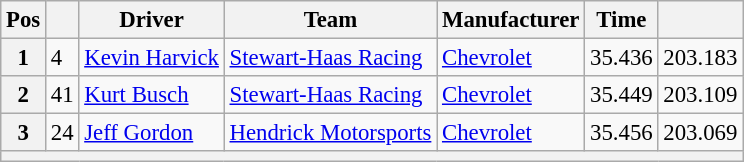<table class="wikitable" style="font-size:95%">
<tr>
<th>Pos</th>
<th></th>
<th>Driver</th>
<th>Team</th>
<th>Manufacturer</th>
<th>Time</th>
<th></th>
</tr>
<tr>
<th>1</th>
<td>4</td>
<td><a href='#'>Kevin Harvick</a></td>
<td><a href='#'>Stewart-Haas Racing</a></td>
<td><a href='#'>Chevrolet</a></td>
<td>35.436</td>
<td>203.183</td>
</tr>
<tr>
<th>2</th>
<td>41</td>
<td><a href='#'>Kurt Busch</a></td>
<td><a href='#'>Stewart-Haas Racing</a></td>
<td><a href='#'>Chevrolet</a></td>
<td>35.449</td>
<td>203.109</td>
</tr>
<tr>
<th>3</th>
<td>24</td>
<td><a href='#'>Jeff Gordon</a></td>
<td><a href='#'>Hendrick Motorsports</a></td>
<td><a href='#'>Chevrolet</a></td>
<td>35.456</td>
<td>203.069</td>
</tr>
<tr>
<th colspan="7"></th>
</tr>
</table>
